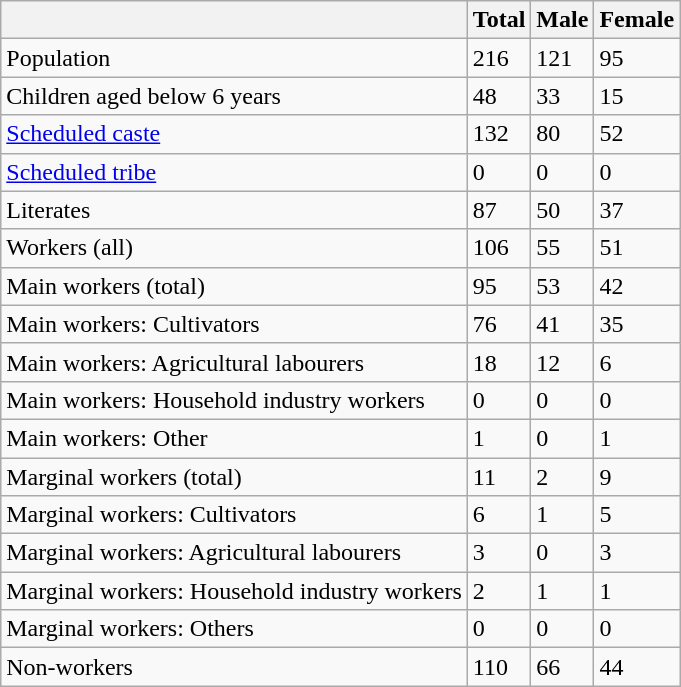<table class="wikitable sortable">
<tr>
<th></th>
<th>Total</th>
<th>Male</th>
<th>Female</th>
</tr>
<tr>
<td>Population</td>
<td>216</td>
<td>121</td>
<td>95</td>
</tr>
<tr>
<td>Children aged below 6 years</td>
<td>48</td>
<td>33</td>
<td>15</td>
</tr>
<tr>
<td><a href='#'>Scheduled caste</a></td>
<td>132</td>
<td>80</td>
<td>52</td>
</tr>
<tr>
<td><a href='#'>Scheduled tribe</a></td>
<td>0</td>
<td>0</td>
<td>0</td>
</tr>
<tr>
<td>Literates</td>
<td>87</td>
<td>50</td>
<td>37</td>
</tr>
<tr>
<td>Workers (all)</td>
<td>106</td>
<td>55</td>
<td>51</td>
</tr>
<tr>
<td>Main workers (total)</td>
<td>95</td>
<td>53</td>
<td>42</td>
</tr>
<tr>
<td>Main workers: Cultivators</td>
<td>76</td>
<td>41</td>
<td>35</td>
</tr>
<tr>
<td>Main workers: Agricultural labourers</td>
<td>18</td>
<td>12</td>
<td>6</td>
</tr>
<tr>
<td>Main workers: Household industry workers</td>
<td>0</td>
<td>0</td>
<td>0</td>
</tr>
<tr>
<td>Main workers: Other</td>
<td>1</td>
<td>0</td>
<td>1</td>
</tr>
<tr>
<td>Marginal workers (total)</td>
<td>11</td>
<td>2</td>
<td>9</td>
</tr>
<tr>
<td>Marginal workers: Cultivators</td>
<td>6</td>
<td>1</td>
<td>5</td>
</tr>
<tr>
<td>Marginal workers: Agricultural labourers</td>
<td>3</td>
<td>0</td>
<td>3</td>
</tr>
<tr>
<td>Marginal workers: Household industry workers</td>
<td>2</td>
<td>1</td>
<td>1</td>
</tr>
<tr>
<td>Marginal workers: Others</td>
<td>0</td>
<td>0</td>
<td>0</td>
</tr>
<tr>
<td>Non-workers</td>
<td>110</td>
<td>66</td>
<td>44</td>
</tr>
</table>
